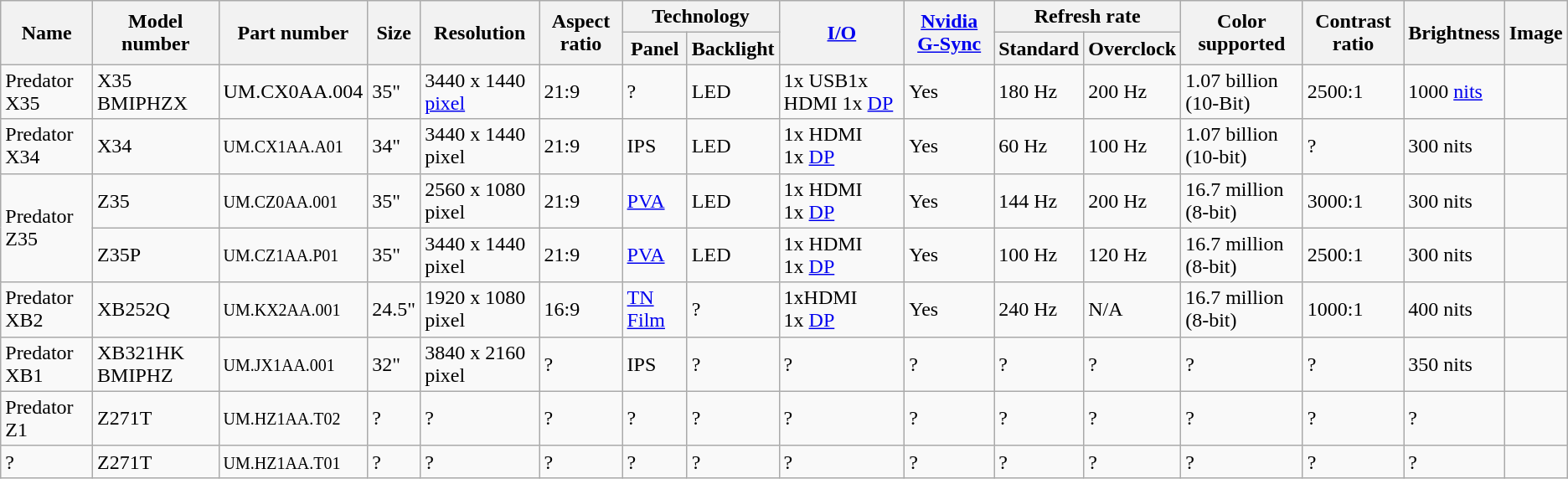<table class="wikitable sortable">
<tr>
<th rowspan="2">Name</th>
<th rowspan="2">Model number</th>
<th rowspan="2">Part number</th>
<th rowspan="2">Size</th>
<th rowspan="2">Resolution</th>
<th rowspan="2">Aspect ratio</th>
<th colspan="2">Technology</th>
<th rowspan="2"><a href='#'>I/O</a></th>
<th rowspan="2"><a href='#'>Nvidia G-Sync</a></th>
<th colspan="2">Refresh rate</th>
<th rowspan="2">Color supported</th>
<th rowspan="2">Contrast ratio</th>
<th rowspan="2">Brightness</th>
<th rowspan="2">Image</th>
</tr>
<tr>
<th>Panel</th>
<th>Backlight</th>
<th>Standard</th>
<th>Overclock</th>
</tr>
<tr>
<td>Predator X35</td>
<td>X35 BMIPHZX</td>
<td>UM.CX0AA.004</td>
<td>35"</td>
<td>3440 x 1440 <a href='#'>pixel</a></td>
<td>21:9</td>
<td>?</td>
<td>LED</td>
<td>1x USB1x HDMI 1x <a href='#'>DP</a></td>
<td>Yes</td>
<td>180 Hz</td>
<td>200 Hz</td>
<td>1.07 billion (10-Bit)</td>
<td>2500:1</td>
<td>1000 <a href='#'>nits</a></td>
<td></td>
</tr>
<tr>
<td>Predator X34</td>
<td>X34</td>
<td><small>UM.CX1AA.A01</small></td>
<td>34"</td>
<td>3440 x 1440 pixel</td>
<td>21:9</td>
<td>IPS</td>
<td>LED</td>
<td>1x HDMI<br>1x <a href='#'>DP</a></td>
<td>Yes</td>
<td>60 Hz</td>
<td>100 Hz</td>
<td>1.07 billion (10-bit)</td>
<td>?</td>
<td>300 nits</td>
<td></td>
</tr>
<tr>
<td rowspan="2">Predator Z35</td>
<td>Z35</td>
<td><small>UM.CZ0AA.001</small></td>
<td>35"</td>
<td>2560 x 1080 pixel</td>
<td>21:9</td>
<td><a href='#'>PVA</a></td>
<td>LED</td>
<td>1x HDMI<br>1x <a href='#'>DP</a></td>
<td>Yes</td>
<td>144 Hz</td>
<td>200 Hz</td>
<td>16.7 million (8-bit)</td>
<td>3000:1</td>
<td>300 nits</td>
<td></td>
</tr>
<tr>
<td>Z35P</td>
<td><small>UM.CZ1AA.P01</small></td>
<td>35"</td>
<td>3440 x 1440 pixel</td>
<td>21:9</td>
<td><a href='#'>PVA</a></td>
<td>LED</td>
<td>1x HDMI<br>1x <a href='#'>DP</a></td>
<td>Yes</td>
<td>100 Hz</td>
<td>120 Hz</td>
<td>16.7 million (8-bit)</td>
<td>2500:1</td>
<td>300 nits</td>
<td></td>
</tr>
<tr>
<td>Predator XB2</td>
<td>XB252Q</td>
<td><small>UM.KX2AA.001</small></td>
<td>24.5"</td>
<td>1920 x 1080 pixel</td>
<td>16:9</td>
<td><a href='#'>TN Film</a></td>
<td>?</td>
<td>1xHDMI<br>1x <a href='#'>DP</a></td>
<td>Yes</td>
<td>240 Hz</td>
<td>N/A</td>
<td>16.7 million (8-bit)</td>
<td>1000:1</td>
<td>400 nits</td>
<td></td>
</tr>
<tr>
<td>Predator XB1</td>
<td>XB321HK BMIPHZ</td>
<td><small>UM.JX1AA.001</small></td>
<td>32"</td>
<td>3840 x 2160 pixel</td>
<td>?</td>
<td>IPS</td>
<td>?</td>
<td>?</td>
<td>?</td>
<td>?</td>
<td>?</td>
<td>?</td>
<td>?</td>
<td>350 nits</td>
<td></td>
</tr>
<tr>
<td>Predator Z1</td>
<td>Z271T</td>
<td><small>UM.HZ1AA.T02</small></td>
<td>?</td>
<td>?</td>
<td>?</td>
<td>?</td>
<td>?</td>
<td>?</td>
<td>?</td>
<td>?</td>
<td>?</td>
<td>?</td>
<td>?</td>
<td>?</td>
<td></td>
</tr>
<tr>
<td>?</td>
<td>Z271T</td>
<td><small>UM.HZ1AA.T01</small></td>
<td>?</td>
<td>?</td>
<td>?</td>
<td>?</td>
<td>?</td>
<td>?</td>
<td>?</td>
<td>?</td>
<td>?</td>
<td>?</td>
<td>?</td>
<td>?</td>
<td></td>
</tr>
</table>
